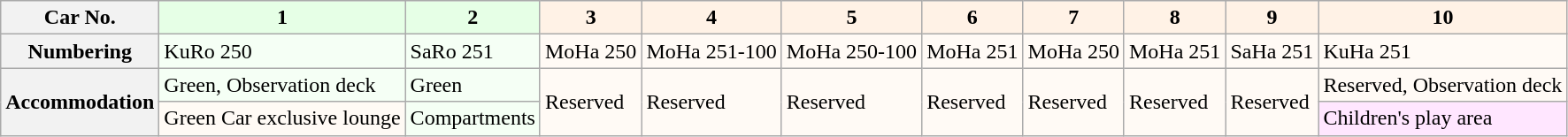<table class="wikitable">
<tr>
<th>Car No.</th>
<th style="background: #E6FFE6">1</th>
<th style="background: #E6FFE6">2</th>
<th style="background: #FFF2E6">3</th>
<th style="background: #FFF2E6">4</th>
<th style="background: #FFF2E6">5</th>
<th style="background: #FFF2E6">6</th>
<th style="background: #FFF2E6">7</th>
<th style="background: #FFF2E6">8</th>
<th style="background: #FFF2E6">9</th>
<th style="background: #FFF2E6">10</th>
</tr>
<tr>
<th>Numbering</th>
<td style="background: #F5FFF5">KuRo 250</td>
<td style="background: #F5FFF5">SaRo 251</td>
<td style="background: #FFFAF5">MoHa 250</td>
<td style="background: #FFFAF5">MoHa 251-100</td>
<td style="background: #FFFAF5">MoHa 250-100</td>
<td style="background: #FFFAF5">MoHa 251</td>
<td style="background: #FFFAF5">MoHa 250</td>
<td style="background: #FFFAF5">MoHa 251</td>
<td style="background: #FFFAF5">SaHa 251</td>
<td style="background: #FFFAF5">KuHa 251</td>
</tr>
<tr>
<th rowspan="2">Accommodation</th>
<td style="background: #F5FFF5">Green, Observation deck</td>
<td style="background: #F5FFF5">Green</td>
<td rowspan="2" style="background: #FFFAF5">Reserved</td>
<td rowspan="2" style="background: #FFFAF5">Reserved</td>
<td rowspan="2" style="background: #FFFAF5">Reserved</td>
<td rowspan="2" style="background: #FFFAF5">Reserved</td>
<td rowspan="2" style="background: #FFFAF5">Reserved</td>
<td rowspan="2" style="background: #FFFAF5">Reserved</td>
<td rowspan="2" style="background: #FFFAF5">Reserved</td>
<td style="background: #FFFAF5">Reserved, Observation deck</td>
</tr>
<tr>
<td style="background: #FFFAF5">Green Car exclusive lounge</td>
<td style="background: #F5FFF5">Compartments</td>
<td style="background: #ffe6ff">Children's play area</td>
</tr>
</table>
